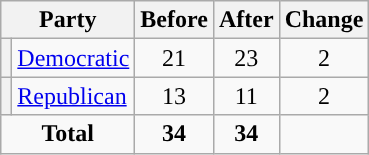<table class="wikitable" style="text-align:center;">
<tr>
<th colspan="2">Party</th>
<th>Before</th>
<th>After</th>
<th>Change</th>
</tr>
<tr>
<th style="background-color:"></th>
<td style="text-align:left;"><a href='#'>Democratic</a></td>
<td>21</td>
<td>23</td>
<td> 2</td>
</tr>
<tr>
<th style="background-color:"></th>
<td style="text-align:left;"><a href='#'>Republican</a></td>
<td>13</td>
<td>11</td>
<td> 2</td>
</tr>
<tr>
<td colspan="2"><strong>Total</strong></td>
<td><strong>34</strong></td>
<td><strong>34</strong></td>
<td></td>
</tr>
</table>
